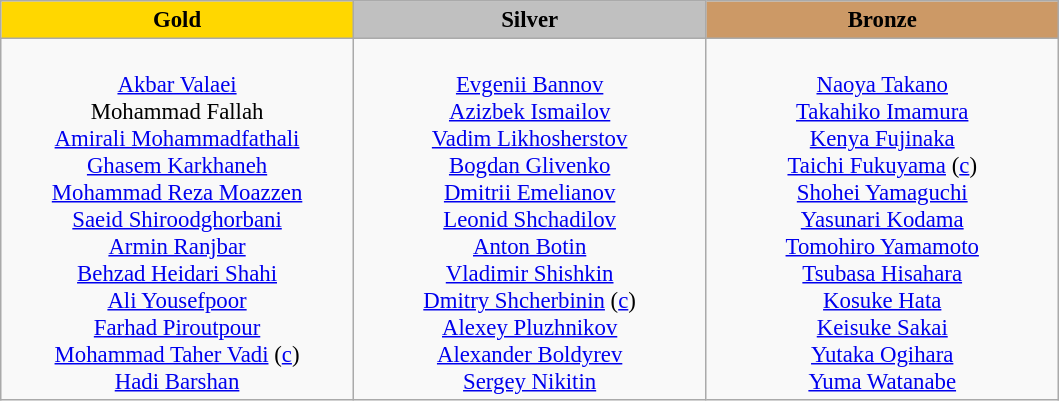<table class="wikitable" style="text-align:center; font-size:95%;">
<tr>
<td style="width:15em; background:gold"><strong>Gold</strong></td>
<td style="width:15em; background:silver"><strong>Silver</strong></td>
<td style="width:15em; background:#cc9966"><strong>Bronze</strong></td>
</tr>
<tr>
<td><br><a href='#'>Akbar Valaei</a><br>Mohammad Fallah<br><a href='#'>Amirali Mohammadfathali</a><br><a href='#'>Ghasem Karkhaneh</a><br><a href='#'>Mohammad Reza Moazzen</a><br><a href='#'>Saeid Shiroodghorbani</a><br><a href='#'>Armin Ranjbar</a><br><a href='#'>Behzad Heidari Shahi</a><br><a href='#'>Ali Yousefpoor</a><br><a href='#'>Farhad Piroutpour</a><br><a href='#'>Mohammad Taher Vadi</a> (<a href='#'>c</a>)<br><a href='#'>Hadi Barshan</a></td>
<td><br><a href='#'>Evgenii Bannov</a><br><a href='#'>Azizbek Ismailov</a><br><a href='#'>Vadim Likhosherstov</a><br><a href='#'>Bogdan Glivenko</a><br><a href='#'>Dmitrii Emelianov</a><br><a href='#'>Leonid Shchadilov</a><br><a href='#'>Anton Botin</a><br><a href='#'>Vladimir Shishkin</a><br><a href='#'>Dmitry Shcherbinin</a> (<a href='#'>c</a>)<br><a href='#'>Alexey Pluzhnikov</a><br><a href='#'>Alexander Boldyrev</a><br><a href='#'>Sergey Nikitin</a></td>
<td><br><a href='#'>Naoya Takano</a><br><a href='#'>Takahiko Imamura</a><br><a href='#'>Kenya Fujinaka</a><br><a href='#'>Taichi Fukuyama</a> (<a href='#'>c</a>)<br><a href='#'>Shohei Yamaguchi</a><br><a href='#'>Yasunari Kodama</a><br><a href='#'>Tomohiro Yamamoto</a><br><a href='#'>Tsubasa Hisahara</a><br><a href='#'>Kosuke Hata</a><br><a href='#'>Keisuke Sakai</a><br><a href='#'>Yutaka Ogihara</a><br><a href='#'>Yuma Watanabe</a></td>
</tr>
</table>
